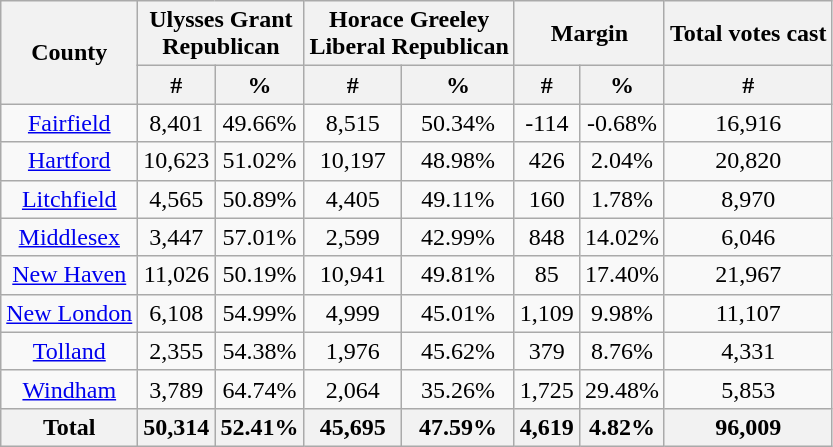<table class="wikitable sortable">
<tr>
<th rowspan="2" style="text-align:center;">County</th>
<th style="text-align:center;" colspan="2"><strong>Ulysses Grant</strong><br>Republican</th>
<th style="text-align:center;" colspan="2">Horace Greeley<br>Liberal Republican</th>
<th style="text-align:center;" colspan="2">Margin</th>
<th style="text-align:center;">Total votes cast</th>
</tr>
<tr style="text-align:center;">
<th>#</th>
<th>%</th>
<th>#</th>
<th>%</th>
<th>#</th>
<th>%</th>
<th>#</th>
</tr>
<tr style="text-align:center;">
<td><a href='#'>Fairfield</a></td>
<td>8,401</td>
<td>49.66%</td>
<td>8,515</td>
<td>50.34%</td>
<td>-114</td>
<td>-0.68%</td>
<td>16,916</td>
</tr>
<tr style="text-align:center;">
<td><a href='#'>Hartford</a></td>
<td>10,623</td>
<td>51.02%</td>
<td>10,197</td>
<td>48.98%</td>
<td>426</td>
<td>2.04%</td>
<td>20,820</td>
</tr>
<tr style="text-align:center;">
<td><a href='#'>Litchfield</a></td>
<td>4,565</td>
<td>50.89%</td>
<td>4,405</td>
<td>49.11%</td>
<td>160</td>
<td>1.78%</td>
<td>8,970</td>
</tr>
<tr style="text-align:center;">
<td><a href='#'>Middlesex</a></td>
<td>3,447</td>
<td>57.01%</td>
<td>2,599</td>
<td>42.99%</td>
<td>848</td>
<td>14.02%</td>
<td>6,046</td>
</tr>
<tr style="text-align:center;">
<td><a href='#'>New Haven</a></td>
<td>11,026</td>
<td>50.19%</td>
<td>10,941</td>
<td>49.81%</td>
<td>85</td>
<td>17.40%</td>
<td>21,967</td>
</tr>
<tr style="text-align:center;">
<td><a href='#'>New London</a></td>
<td>6,108</td>
<td>54.99%</td>
<td>4,999</td>
<td>45.01%</td>
<td>1,109</td>
<td>9.98%</td>
<td>11,107</td>
</tr>
<tr style="text-align:center;">
<td><a href='#'>Tolland</a></td>
<td>2,355</td>
<td>54.38%</td>
<td>1,976</td>
<td>45.62%</td>
<td>379</td>
<td>8.76%</td>
<td>4,331</td>
</tr>
<tr style="text-align:center;">
<td><a href='#'>Windham</a></td>
<td>3,789</td>
<td>64.74%</td>
<td>2,064</td>
<td>35.26%</td>
<td>1,725</td>
<td>29.48%</td>
<td>5,853</td>
</tr>
<tr style="text-align:center;">
<th>Total</th>
<th>50,314</th>
<th>52.41%</th>
<th>45,695</th>
<th>47.59%</th>
<th>4,619</th>
<th>4.82%</th>
<th>96,009</th>
</tr>
</table>
